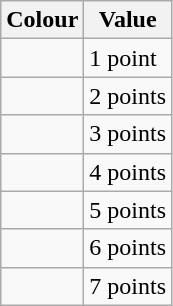<table class="wikitable floatleft">
<tr>
<th>Colour</th>
<th>Value</th>
</tr>
<tr>
<td> </td>
<td>1 point</td>
</tr>
<tr>
<td> </td>
<td>2 points</td>
</tr>
<tr>
<td> </td>
<td>3 points</td>
</tr>
<tr>
<td> </td>
<td>4 points</td>
</tr>
<tr>
<td> </td>
<td>5 points</td>
</tr>
<tr>
<td> </td>
<td>6 points</td>
</tr>
<tr>
<td> </td>
<td>7 points</td>
</tr>
</table>
